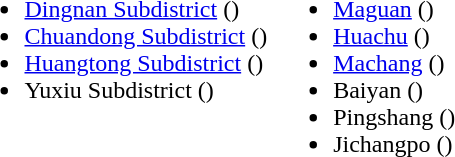<table>
<tr>
<td valign="top"><br><ul><li><a href='#'>Dingnan Subdistrict</a> ()</li><li><a href='#'>Chuandong Subdistrict</a> ()</li><li><a href='#'>Huangtong Subdistrict</a> ()</li><li>Yuxiu Subdistrict ()</li></ul></td>
<td valign="top"><br><ul><li><a href='#'>Maguan</a> ()</li><li><a href='#'>Huachu</a> ()</li><li><a href='#'>Machang</a> ()</li><li>Baiyan ()</li><li>Pingshang ()</li><li>Jichangpo ()</li></ul></td>
</tr>
</table>
